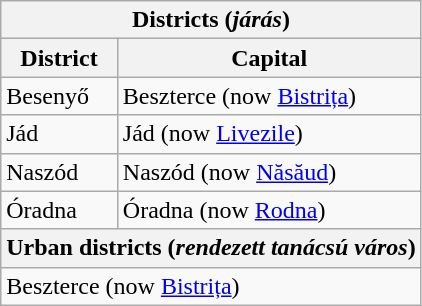<table class="wikitable">
<tr>
<th colspan=2>Districts (<em>járás</em>)</th>
</tr>
<tr>
<th>District</th>
<th>Capital</th>
</tr>
<tr>
<td> Besenyő</td>
<td>Beszterce (now <a href='#'>Bistrița</a>)</td>
</tr>
<tr>
<td> Jád</td>
<td>Jád (now <a href='#'>Livezile</a>)</td>
</tr>
<tr>
<td> Naszód</td>
<td>Naszód (now <a href='#'>Năsăud</a>)</td>
</tr>
<tr>
<td> Óradna</td>
<td>Óradna (now <a href='#'>Rodna</a>)</td>
</tr>
<tr>
<th colspan=2>Urban districts (<em>rendezett tanácsú város</em>)</th>
</tr>
<tr>
<td colspan=2>Beszterce (now <a href='#'>Bistrița</a>)</td>
</tr>
</table>
